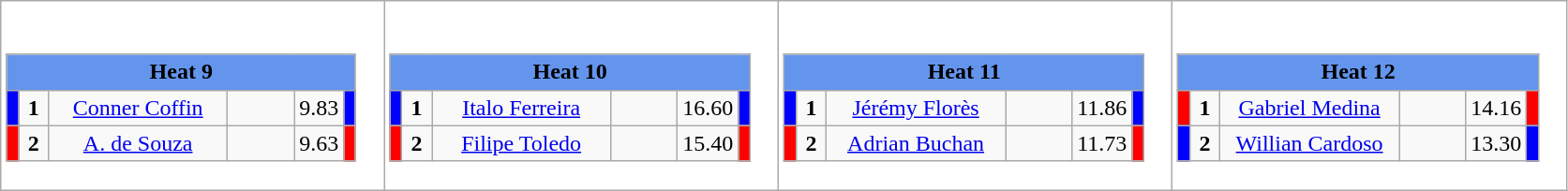<table class="wikitable" style="background:#fff;">
<tr>
<td><div><br><table class="wikitable">
<tr>
<td colspan="6"  style="text-align:center; background:#6495ed;"><strong>Heat 9</strong></td>
</tr>
<tr>
<td style="width:01px; background: #00f;"></td>
<td style="width:14px; text-align:center;"><strong>1</strong></td>
<td style="width:120px; text-align:center;"><a href='#'>Conner Coffin</a></td>
<td style="width:40px; text-align:center;"></td>
<td style="width:20px; text-align:center;">9.83</td>
<td style="width:01px; background: #00f;"></td>
</tr>
<tr>
<td style="width:01px; background: #f00;"></td>
<td style="width:14px; text-align:center;"><strong>2</strong></td>
<td style="width:120px; text-align:center;"><a href='#'>A. de Souza</a></td>
<td style="width:40px; text-align:center;"></td>
<td style="width:20px; text-align:center;">9.63</td>
<td style="width:01px; background: #f00;"></td>
</tr>
</table>
</div></td>
<td><div><br><table class="wikitable">
<tr>
<td colspan="6"  style="text-align:center; background:#6495ed;"><strong>Heat 10</strong></td>
</tr>
<tr>
<td style="width:01px; background: #00f;"></td>
<td style="width:14px; text-align:center;"><strong>1</strong></td>
<td style="width:120px; text-align:center;"><a href='#'>Italo Ferreira</a></td>
<td style="width:40px; text-align:center;"></td>
<td style="width:20px; text-align:center;">16.60</td>
<td style="width:01px; background: #00f;"></td>
</tr>
<tr>
<td style="width:01px; background: #f00;"></td>
<td style="width:14px; text-align:center;"><strong>2</strong></td>
<td style="width:120px; text-align:center;"><a href='#'>Filipe Toledo</a></td>
<td style="width:40px; text-align:center;"></td>
<td style="width:20px; text-align:center;">15.40</td>
<td style="width:01px; background: #f00;"></td>
</tr>
</table>
</div></td>
<td><div><br><table class="wikitable">
<tr>
<td colspan="6"  style="text-align:center; background:#6495ed;"><strong>Heat 11</strong></td>
</tr>
<tr>
<td style="width:01px; background: #00f;"></td>
<td style="width:14px; text-align:center;"><strong>1</strong></td>
<td style="width:120px; text-align:center;"><a href='#'>Jérémy Florès</a></td>
<td style="width:40px; text-align:center;"></td>
<td style="width:20px; text-align:center;">11.86</td>
<td style="width:01px; background: #00f;"></td>
</tr>
<tr>
<td style="width:01px; background: #f00;"></td>
<td style="width:14px; text-align:center;"><strong>2</strong></td>
<td style="width:120px; text-align:center;"><a href='#'>Adrian Buchan</a></td>
<td style="width:40px; text-align:center;"></td>
<td style="width:20px; text-align:center;">11.73</td>
<td style="width:01px; background: #f00;"></td>
</tr>
</table>
</div></td>
<td><div><br><table class="wikitable">
<tr>
<td colspan="6"  style="text-align:center; background:#6495ed;"><strong>Heat 12</strong></td>
</tr>
<tr>
<td style="width:01px; background: #f00;"></td>
<td style="width:14px; text-align:center;"><strong>1</strong></td>
<td style="width:120px; text-align:center;"><a href='#'>Gabriel Medina</a></td>
<td style="width:40px; text-align:center;"></td>
<td style="width:20px; text-align:center;">14.16</td>
<td style="width:01px; background: #f00;"></td>
</tr>
<tr>
<td style="width:01px; background: #00f;"></td>
<td style="width:14px; text-align:center;"><strong>2</strong></td>
<td style="width:120px; text-align:center;"><a href='#'>Willian Cardoso</a></td>
<td style="width:40px; text-align:center;"></td>
<td style="width:20px; text-align:center;">13.30</td>
<td style="width:01px; background: #00f;"></td>
</tr>
</table>
</div></td>
</tr>
</table>
